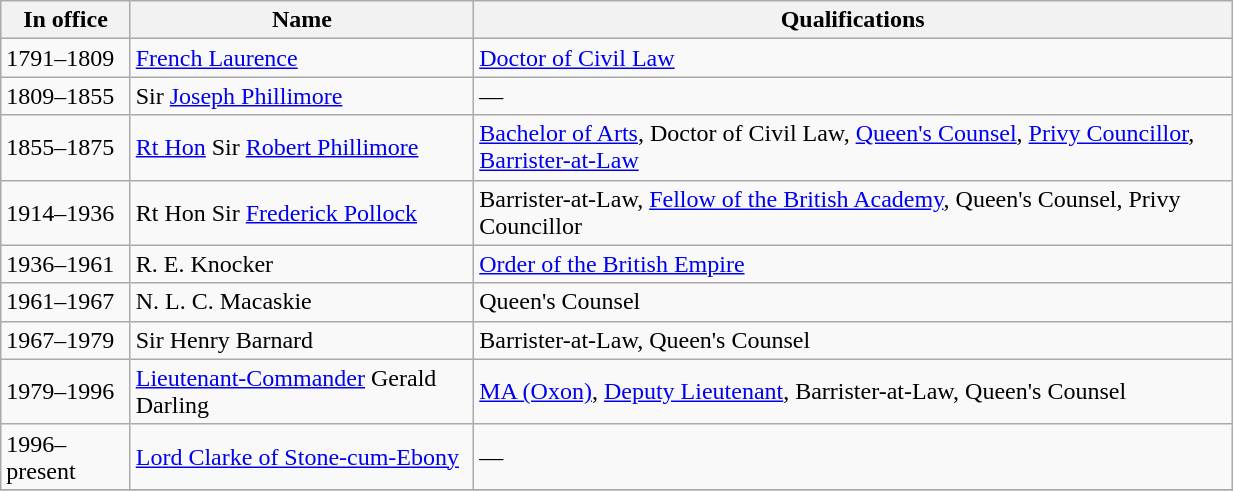<table class="wikitable" style="width:65%; align-center">
<tr>
<th>In office</th>
<th>Name</th>
<th>Qualifications</th>
</tr>
<tr>
<td>1791–1809</td>
<td><a href='#'>French Laurence</a></td>
<td><a href='#'>Doctor of Civil Law</a></td>
</tr>
<tr>
<td>1809–1855</td>
<td>Sir <a href='#'>Joseph Phillimore</a></td>
<td>—</td>
</tr>
<tr>
<td>1855–1875</td>
<td><a href='#'>Rt Hon</a> Sir <a href='#'>Robert Phillimore</a></td>
<td><a href='#'>Bachelor of Arts</a>, Doctor of Civil Law, <a href='#'>Queen's Counsel</a>, <a href='#'>Privy Councillor</a>, <a href='#'>Barrister-at-Law</a></td>
</tr>
<tr>
<td>1914–1936</td>
<td>Rt Hon Sir <a href='#'>Frederick Pollock</a></td>
<td>Barrister-at-Law, <a href='#'>Fellow of the British Academy</a>, Queen's Counsel, Privy Councillor</td>
</tr>
<tr>
<td>1936–1961</td>
<td>R. E. Knocker</td>
<td><a href='#'>Order of the British Empire</a></td>
</tr>
<tr>
<td>1961–1967</td>
<td>N. L. C. Macaskie</td>
<td>Queen's Counsel</td>
</tr>
<tr>
<td>1967–1979</td>
<td>Sir Henry Barnard</td>
<td>Barrister-at-Law, Queen's Counsel</td>
</tr>
<tr>
<td>1979–1996</td>
<td><a href='#'>Lieutenant-Commander</a> Gerald Darling</td>
<td><a href='#'>MA (Oxon)</a>, <a href='#'>Deputy Lieutenant</a>, Barrister-at-Law, Queen's Counsel</td>
</tr>
<tr>
<td>1996–present</td>
<td><a href='#'>Lord Clarke of Stone-cum-Ebony</a></td>
<td>—</td>
</tr>
<tr>
</tr>
</table>
